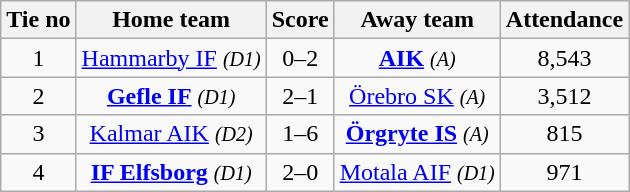<table class="wikitable" style="text-align:center">
<tr>
<th style= width="40px">Tie no</th>
<th style= width="150px">Home team</th>
<th style= width="60px">Score</th>
<th style= width="150px">Away team</th>
<th style= width="30px">Attendance</th>
</tr>
<tr>
<td>1</td>
<td><a href='#'>Hammarby IF</a> <em><small>(D1)</small></em></td>
<td>0–2</td>
<td><strong><a href='#'>AIK</a></strong> <em><small>(A)</small></em></td>
<td>8,543</td>
</tr>
<tr>
<td>2</td>
<td><strong><a href='#'>Gefle IF</a></strong> <em><small>(D1)</small></em></td>
<td>2–1</td>
<td><a href='#'>Örebro SK</a> <em><small>(A)</small></em></td>
<td>3,512</td>
</tr>
<tr>
<td>3</td>
<td><a href='#'>Kalmar AIK</a> <em><small>(D2)</small></em></td>
<td>1–6</td>
<td><strong><a href='#'>Örgryte IS</a></strong> <em><small>(A)</small></em></td>
<td>815</td>
</tr>
<tr>
<td>4</td>
<td><strong><a href='#'>IF Elfsborg</a></strong> <em><small>(D1)</small></em></td>
<td>2–0</td>
<td><a href='#'>Motala AIF</a> <em><small>(D1)</small></em></td>
<td>971</td>
</tr>
</table>
